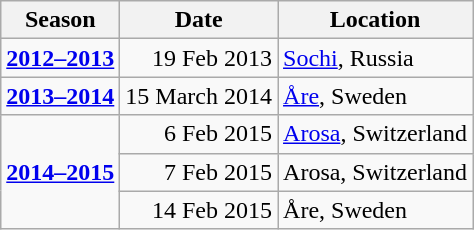<table class="wikitable">
<tr>
<th>Season</th>
<th>Date</th>
<th>Location</th>
</tr>
<tr>
<td align=center><strong><a href='#'>2012–2013</a></strong></td>
<td align=right>19 Feb 2013</td>
<td> <a href='#'>Sochi</a>, Russia</td>
</tr>
<tr>
<td align=center><strong><a href='#'>2013–2014</a></strong></td>
<td align=right>15 March 2014</td>
<td> <a href='#'>Åre</a>, Sweden</td>
</tr>
<tr>
<td rowspan=3 align=center><strong><a href='#'>2014–2015</a></strong></td>
<td align=right>6 Feb 2015</td>
<td> <a href='#'>Arosa</a>, Switzerland</td>
</tr>
<tr>
<td align=right>7 Feb 2015</td>
<td> Arosa, Switzerland</td>
</tr>
<tr>
<td align=right>14 Feb 2015</td>
<td> Åre, Sweden</td>
</tr>
</table>
